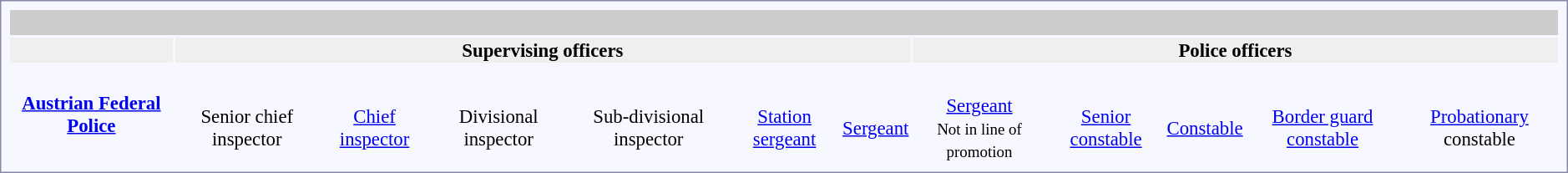<table style="border:1px solid #8888aa; background-color:#f7f8ff; padding:5px; font-size:95%; margin: 0px 12px 12px 0px;">
<tr style="background-color:#CCCCCC;">
<th colspan=37> </th>
</tr>
<tr style="background:#efefef;">
<th></th>
<th colspan=22>Supervising officers</th>
<th colspan=14>Police officers</th>
</tr>
<tr style="text-align:center;">
<td rowspan=2> <strong><a href='#'>Austrian Federal Police</a></strong></td>
<td colspan=3></td>
<td colspan=3></td>
<td colspan=2></td>
<td colspan=2></td>
<td colspan=6></td>
<td colspan=6></td>
<td colspan=4></td>
<td colspan=2></td>
<td colspan=6></td>
<td colspan=1></td>
<td colspan=1></td>
</tr>
<tr style="text-align:center;">
<td colspan=3><br>Senior chief inspector</td>
<td colspan=3><br><a href='#'>Chief inspector</a></td>
<td colspan=2><br>Divisional inspector</td>
<td colspan=2><br>Sub-divisional inspector</td>
<td colspan=6><br><a href='#'>Station sergeant</a></td>
<td colspan=6><br><a href='#'>Sergeant</a></td>
<td colspan=4><br><a href='#'>Sergeant</a><br><small>Not in line of promotion</small></td>
<td colspan=2><br><a href='#'>Senior constable</a></td>
<td colspan=6><br><a href='#'>Constable</a></td>
<td colspan=1><br><a href='#'>Border guard constable</a></td>
<td colspan=1><br> <a href='#'>Probationary</a> constable</td>
</tr>
</table>
